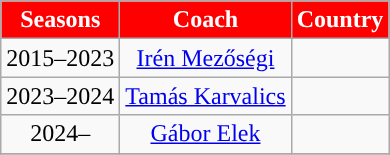<table class="wikitable" style="text-align: center">
<tr>
<th style="color:white; background:#FF0000">Seasons</th>
<th style="color:white; background:#FF0000">Coach</th>
<th style="color:white; background:#FF0000">Country</th>
</tr>
<tr>
<td style="text-align: center">2015–2023</td>
<td style="text-align: center"><a href='#'>Irén Mezőségi</a></td>
<td style="text-align: center"></td>
</tr>
<tr>
<td style="text-align: center">2023–2024</td>
<td style="text-align: center"><a href='#'>Tamás Karvalics</a></td>
<td style="text-align: center"></td>
</tr>
<tr>
<td style="text-align: center">2024–</td>
<td style="text-align: center"><a href='#'>Gábor Elek</a></td>
<td style="text-align: center"></td>
</tr>
<tr>
</tr>
</table>
